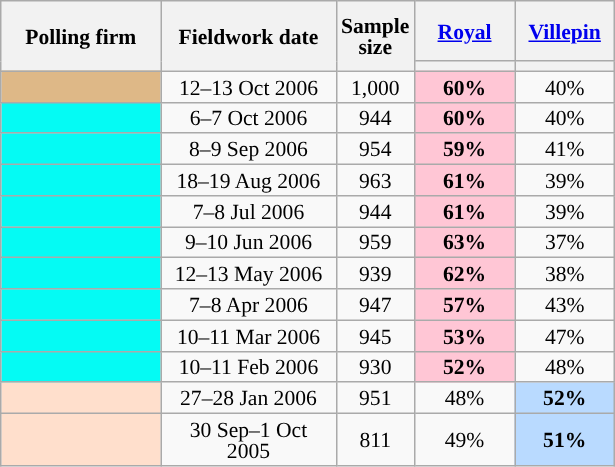<table class="wikitable sortable" style="text-align:center;font-size:90%;line-height:14px;">
<tr style="height:40px;">
<th style="width:100px;" rowspan="2">Polling firm</th>
<th style="width:110px;" rowspan="2">Fieldwork date</th>
<th style="width:35px;" rowspan="2">Sample<br>size</th>
<th class="unsortable" style="width:60px;"><a href='#'>Royal</a><br></th>
<th class="unsortable" style="width:60px;"><a href='#'>Villepin</a><br></th>
</tr>
<tr>
<th style="background:"></th>
<th style="background:"></th>
</tr>
<tr>
<td style="background:burlywood;"></td>
<td data-sort-value="2006-10-13">12–13 Oct 2006</td>
<td>1,000</td>
<td style="background:#FFC6D5;"><strong>60%</strong></td>
<td>40%</td>
</tr>
<tr>
<td style="background:#04FBF4;"></td>
<td data-sort-value="2006-10-07">6–7 Oct 2006</td>
<td>944</td>
<td style="background:#FFC6D5;"><strong>60%</strong></td>
<td>40%</td>
</tr>
<tr>
<td style="background:#04FBF4;"></td>
<td data-sort-value="2006-09-09">8–9 Sep 2006</td>
<td>954</td>
<td style="background:#FFC6D5;"><strong>59%</strong></td>
<td>41%</td>
</tr>
<tr>
<td style="background:#04FBF4;"></td>
<td data-sort-value="2006-08-19">18–19 Aug 2006</td>
<td>963</td>
<td style="background:#FFC6D5;"><strong>61%</strong></td>
<td>39%</td>
</tr>
<tr>
<td style="background:#04FBF4;"></td>
<td data-sort-value="2006-07-08">7–8 Jul 2006</td>
<td>944</td>
<td style="background:#FFC6D5;"><strong>61%</strong></td>
<td>39%</td>
</tr>
<tr>
<td style="background:#04FBF4;"></td>
<td data-sort-value="2006-06-10">9–10 Jun 2006</td>
<td>959</td>
<td style="background:#FFC6D5;"><strong>63%</strong></td>
<td>37%</td>
</tr>
<tr>
<td style="background:#04FBF4;"></td>
<td data-sort-value="2006-05-13">12–13 May 2006</td>
<td>939</td>
<td style="background:#FFC6D5;"><strong>62%</strong></td>
<td>38%</td>
</tr>
<tr>
<td style="background:#04FBF4;"></td>
<td data-sort-value="2006-04-08">7–8 Apr 2006</td>
<td>947</td>
<td style="background:#FFC6D5;"><strong>57%</strong></td>
<td>43%</td>
</tr>
<tr>
<td style="background:#04FBF4;"></td>
<td data-sort-value="2006-03-11">10–11 Mar 2006</td>
<td>945</td>
<td style="background:#FFC6D5;"><strong>53%</strong></td>
<td>47%</td>
</tr>
<tr>
<td style="background:#04FBF4;"> </td>
<td data-sort-value="2006-02-11">10–11 Feb 2006</td>
<td>930</td>
<td style="background:#FFC6D5;"><strong>52%</strong></td>
<td>48%</td>
</tr>
<tr>
<td style="background:#FFDFCC;"></td>
<td data-sort-value="2006-01-28">27–28 Jan 2006</td>
<td>951</td>
<td>48%</td>
<td style="background:#B9DAFF;"><strong>52%</strong></td>
</tr>
<tr>
<td style="background:#FFDFCC;"></td>
<td data-sort-value="2005-10-01">30 Sep–1 Oct 2005</td>
<td>811</td>
<td>49%</td>
<td style="background:#B9DAFF;"><strong>51%</strong></td>
</tr>
</table>
